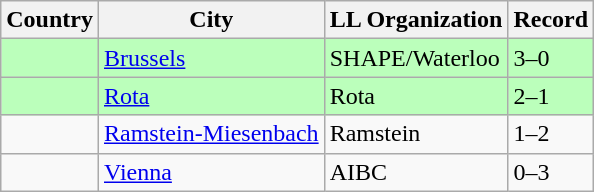<table class="wikitable">
<tr>
<th>Country</th>
<th>City</th>
<th>LL Organization</th>
<th>Record</th>
</tr>
<tr bgcolor=#bbffbb>
<td><strong></strong></td>
<td><a href='#'>Brussels</a></td>
<td>SHAPE/Waterloo</td>
<td>3–0</td>
</tr>
<tr bgcolor=#bbffbb>
<td><strong></strong></td>
<td><a href='#'>Rota</a></td>
<td>Rota</td>
<td>2–1</td>
</tr>
<tr>
<td><strong></strong></td>
<td><a href='#'>Ramstein-Miesenbach</a></td>
<td>Ramstein</td>
<td>1–2</td>
</tr>
<tr>
<td><strong></strong></td>
<td><a href='#'>Vienna</a></td>
<td>AIBC</td>
<td>0–3</td>
</tr>
</table>
